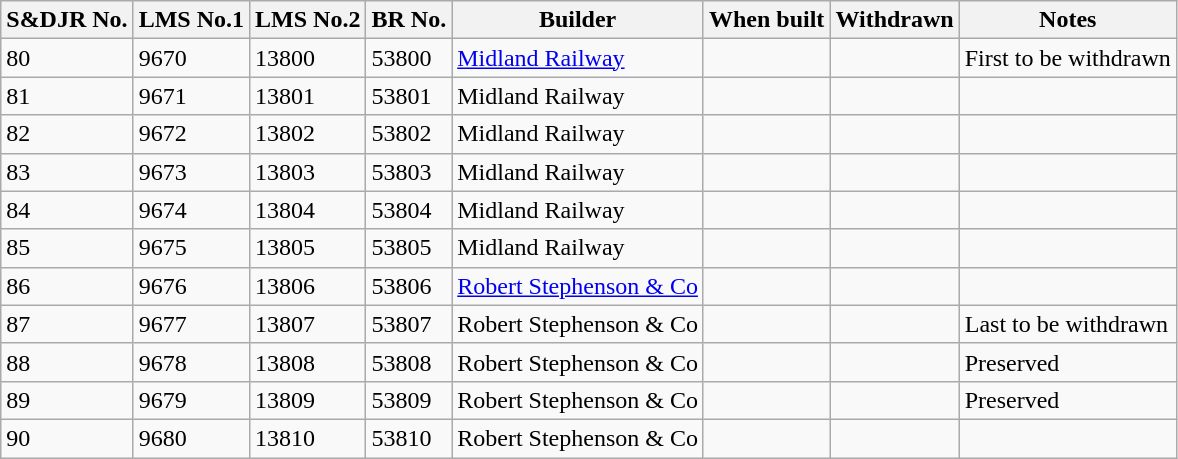<table class="sortable wikitable">
<tr>
<th>S&DJR No.</th>
<th>LMS No.1</th>
<th>LMS No.2</th>
<th>BR No.</th>
<th>Builder</th>
<th>When built</th>
<th>Withdrawn</th>
<th>Notes</th>
</tr>
<tr>
<td>80</td>
<td>9670</td>
<td>13800</td>
<td>53800</td>
<td><a href='#'>Midland Railway</a></td>
<td></td>
<td></td>
<td>First to be withdrawn</td>
</tr>
<tr>
<td>81</td>
<td>9671</td>
<td>13801</td>
<td>53801</td>
<td>Midland Railway</td>
<td></td>
<td></td>
<td></td>
</tr>
<tr>
<td>82</td>
<td>9672</td>
<td>13802</td>
<td>53802</td>
<td>Midland Railway</td>
<td></td>
<td></td>
<td></td>
</tr>
<tr>
<td>83</td>
<td>9673</td>
<td>13803</td>
<td>53803</td>
<td>Midland Railway</td>
<td></td>
<td></td>
<td></td>
</tr>
<tr>
<td>84</td>
<td>9674</td>
<td>13804</td>
<td>53804</td>
<td>Midland Railway</td>
<td></td>
<td></td>
<td></td>
</tr>
<tr>
<td>85</td>
<td>9675</td>
<td>13805</td>
<td>53805</td>
<td>Midland Railway</td>
<td></td>
<td></td>
<td></td>
</tr>
<tr>
<td>86</td>
<td>9676</td>
<td>13806</td>
<td>53806</td>
<td><a href='#'>Robert Stephenson & Co</a></td>
<td></td>
<td></td>
<td></td>
</tr>
<tr>
<td>87</td>
<td>9677</td>
<td>13807</td>
<td>53807</td>
<td>Robert Stephenson & Co</td>
<td></td>
<td></td>
<td>Last to be withdrawn</td>
</tr>
<tr>
<td>88</td>
<td>9678</td>
<td>13808</td>
<td>53808</td>
<td>Robert Stephenson & Co</td>
<td></td>
<td></td>
<td>Preserved</td>
</tr>
<tr>
<td>89</td>
<td>9679</td>
<td>13809</td>
<td>53809</td>
<td>Robert Stephenson & Co</td>
<td></td>
<td></td>
<td>Preserved</td>
</tr>
<tr>
<td>90</td>
<td>9680</td>
<td>13810</td>
<td>53810</td>
<td>Robert Stephenson & Co</td>
<td></td>
<td></td>
<td></td>
</tr>
</table>
